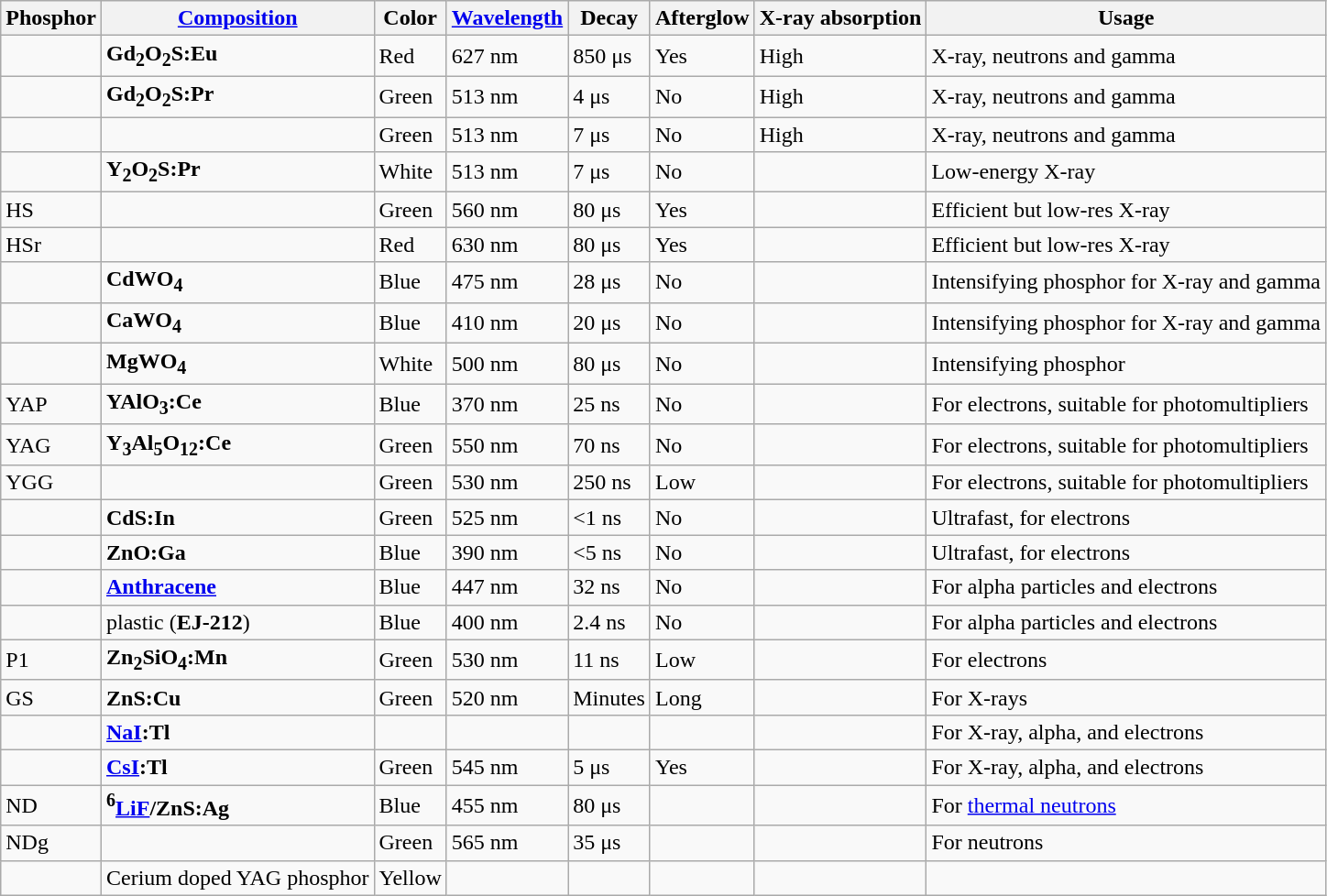<table class="wikitable">
<tr>
<th>Phosphor</th>
<th><a href='#'>Composition</a></th>
<th>Color</th>
<th><a href='#'>Wavelength</a></th>
<th>Decay</th>
<th>Afterglow</th>
<th>X-ray absorption</th>
<th>Usage</th>
</tr>
<tr>
<td></td>
<td><strong>Gd<sub>2</sub>O<sub>2</sub>S:Eu</strong></td>
<td>Red</td>
<td>627 nm</td>
<td>850 μs</td>
<td>Yes</td>
<td>High</td>
<td>X-ray, neutrons and gamma</td>
</tr>
<tr>
<td></td>
<td><strong>Gd<sub>2</sub>O<sub>2</sub>S:Pr</strong></td>
<td>Green</td>
<td>513 nm</td>
<td>4 μs</td>
<td>No</td>
<td>High</td>
<td>X-ray, neutrons and gamma</td>
</tr>
<tr>
<td></td>
<td><strong></strong></td>
<td>Green</td>
<td>513 nm</td>
<td>7 μs</td>
<td>No</td>
<td>High</td>
<td>X-ray, neutrons and gamma</td>
</tr>
<tr>
<td></td>
<td><strong>Y<sub>2</sub>O<sub>2</sub>S:Pr</strong></td>
<td>White</td>
<td>513 nm</td>
<td>7 μs</td>
<td>No</td>
<td></td>
<td>Low-energy X-ray</td>
</tr>
<tr>
<td>HS</td>
<td><strong></strong></td>
<td>Green</td>
<td>560 nm</td>
<td>80 μs</td>
<td>Yes</td>
<td></td>
<td>Efficient but low-res X-ray</td>
</tr>
<tr>
<td>HSr</td>
<td><strong></strong></td>
<td>Red</td>
<td>630 nm</td>
<td>80 μs</td>
<td>Yes</td>
<td></td>
<td>Efficient but low-res X-ray</td>
</tr>
<tr>
<td></td>
<td><strong>CdWO<sub>4</sub></strong></td>
<td>Blue</td>
<td>475 nm</td>
<td>28 μs</td>
<td>No</td>
<td></td>
<td>Intensifying phosphor for X-ray and gamma</td>
</tr>
<tr>
<td></td>
<td><strong>CaWO<sub>4</sub></strong></td>
<td>Blue</td>
<td>410 nm</td>
<td>20 μs</td>
<td>No</td>
<td></td>
<td>Intensifying phosphor for X-ray and gamma</td>
</tr>
<tr>
<td></td>
<td><strong>MgWO<sub>4</sub></strong></td>
<td>White</td>
<td>500 nm</td>
<td>80 μs</td>
<td>No</td>
<td></td>
<td>Intensifying phosphor</td>
</tr>
<tr>
<td>YAP</td>
<td><strong>YAlO<sub>3</sub>:Ce</strong></td>
<td>Blue</td>
<td>370 nm</td>
<td>25 ns</td>
<td>No</td>
<td></td>
<td>For electrons, suitable for photomultipliers</td>
</tr>
<tr>
<td>YAG</td>
<td><strong>Y<sub>3</sub>Al<sub>5</sub>O<sub>12</sub>:Ce</strong></td>
<td>Green</td>
<td>550 nm</td>
<td>70 ns</td>
<td>No</td>
<td></td>
<td>For electrons, suitable for photomultipliers</td>
</tr>
<tr>
<td>YGG</td>
<td><strong></strong></td>
<td>Green</td>
<td>530 nm</td>
<td>250 ns</td>
<td>Low</td>
<td></td>
<td>For electrons, suitable for photomultipliers</td>
</tr>
<tr>
<td></td>
<td><strong>CdS:In</strong></td>
<td>Green</td>
<td>525 nm</td>
<td><1 ns</td>
<td>No</td>
<td></td>
<td>Ultrafast, for electrons</td>
</tr>
<tr>
<td></td>
<td><strong>ZnO:Ga</strong></td>
<td>Blue</td>
<td>390 nm</td>
<td><5 ns</td>
<td>No</td>
<td></td>
<td>Ultrafast, for electrons</td>
</tr>
<tr>
<td></td>
<td><strong><a href='#'>Anthracene</a></strong></td>
<td>Blue</td>
<td>447 nm</td>
<td>32 ns</td>
<td>No</td>
<td></td>
<td>For alpha particles and electrons</td>
</tr>
<tr>
<td></td>
<td>plastic (<strong>EJ-212</strong>)</td>
<td>Blue</td>
<td>400 nm</td>
<td>2.4 ns</td>
<td>No</td>
<td></td>
<td>For alpha particles and electrons</td>
</tr>
<tr>
<td>P1</td>
<td><strong>Zn<sub>2</sub>SiO<sub>4</sub>:Mn</strong></td>
<td>Green</td>
<td>530 nm</td>
<td>11 ns</td>
<td>Low</td>
<td></td>
<td>For electrons</td>
</tr>
<tr>
<td>GS</td>
<td><strong>ZnS:Cu</strong></td>
<td>Green</td>
<td>520 nm</td>
<td>Minutes</td>
<td>Long</td>
<td></td>
<td>For X-rays</td>
</tr>
<tr>
<td></td>
<td><strong><a href='#'>NaI</a>:Tl</strong></td>
<td></td>
<td></td>
<td></td>
<td></td>
<td></td>
<td>For X-ray, alpha, and electrons</td>
</tr>
<tr>
<td></td>
<td><strong><a href='#'>CsI</a>:Tl</strong></td>
<td>Green</td>
<td>545 nm</td>
<td>5 μs</td>
<td>Yes</td>
<td></td>
<td>For X-ray, alpha, and electrons</td>
</tr>
<tr>
<td>ND</td>
<td><strong><sup>6</sup><a href='#'>LiF</a>/ZnS:Ag</strong></td>
<td>Blue</td>
<td>455 nm</td>
<td>80 μs</td>
<td></td>
<td></td>
<td>For <a href='#'>thermal neutrons</a></td>
</tr>
<tr>
<td>NDg</td>
<td><strong></strong></td>
<td>Green</td>
<td>565 nm</td>
<td>35 μs</td>
<td></td>
<td></td>
<td>For neutrons</td>
</tr>
<tr>
<td></td>
<td>Cerium doped YAG phosphor</td>
<td>Yellow</td>
<td></td>
<td></td>
<td></td>
<td></td>
<td></td>
</tr>
</table>
